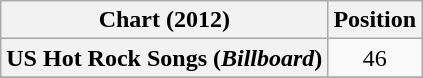<table class="wikitable sortable plainrowheaders">
<tr>
<th>Chart (2012)</th>
<th>Position</th>
</tr>
<tr>
<th scope="row">US Hot Rock Songs (<em>Billboard</em>)</th>
<td align="center">46</td>
</tr>
<tr>
</tr>
</table>
